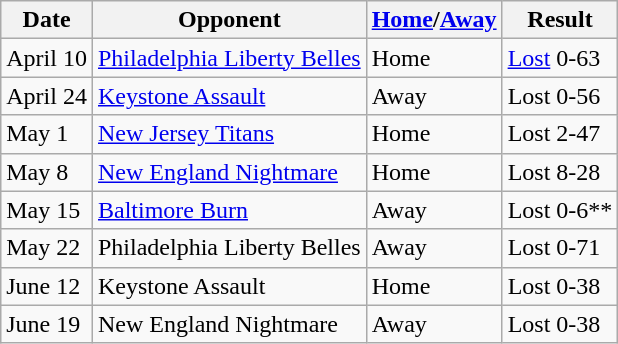<table class="wikitable">
<tr>
<th>Date</th>
<th>Opponent</th>
<th><a href='#'>Home</a>/<a href='#'>Away</a></th>
<th>Result</th>
</tr>
<tr>
<td>April 10</td>
<td><a href='#'>Philadelphia Liberty Belles</a></td>
<td>Home</td>
<td><a href='#'>Lost</a> 0-63</td>
</tr>
<tr>
<td>April 24</td>
<td><a href='#'>Keystone Assault</a></td>
<td>Away</td>
<td>Lost 0-56</td>
</tr>
<tr>
<td>May 1</td>
<td><a href='#'>New Jersey Titans</a></td>
<td>Home</td>
<td>Lost 2-47</td>
</tr>
<tr>
<td>May 8</td>
<td><a href='#'>New England Nightmare</a></td>
<td>Home</td>
<td>Lost 8-28</td>
</tr>
<tr>
<td>May 15</td>
<td><a href='#'>Baltimore Burn</a></td>
<td>Away</td>
<td>Lost 0-6**</td>
</tr>
<tr>
<td>May 22</td>
<td>Philadelphia Liberty Belles</td>
<td>Away</td>
<td>Lost 0-71</td>
</tr>
<tr>
<td>June 12</td>
<td>Keystone Assault</td>
<td>Home</td>
<td>Lost 0-38</td>
</tr>
<tr>
<td>June 19</td>
<td>New England Nightmare</td>
<td>Away</td>
<td>Lost 0-38</td>
</tr>
</table>
